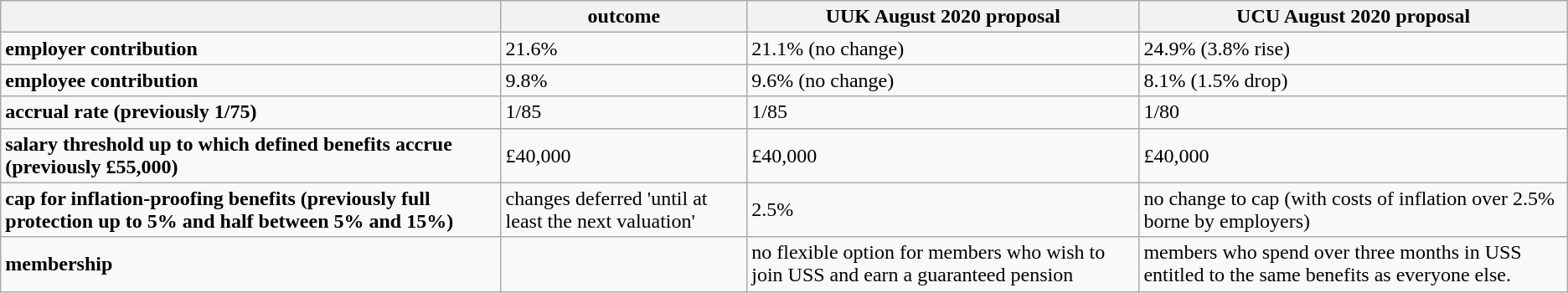<table class="wikitable">
<tr>
<th></th>
<th>outcome</th>
<th>UUK August 2020 proposal</th>
<th>UCU August 2020 proposal</th>
</tr>
<tr>
<td><strong>employer contribution</strong></td>
<td>21.6%</td>
<td>21.1% (no change)</td>
<td>24.9% (3.8% rise)</td>
</tr>
<tr>
<td><strong>employee contribution</strong></td>
<td>9.8%</td>
<td>9.6% (no change)</td>
<td>8.1% (1.5% drop)</td>
</tr>
<tr>
<td><strong>accrual rate (previously 1/75)</strong></td>
<td>1/85</td>
<td>1/85</td>
<td>1/80</td>
</tr>
<tr>
<td><strong>salary threshold up to which defined benefits accrue (previously £55,000)</strong></td>
<td>£40,000</td>
<td>£40,000</td>
<td>£40,000</td>
</tr>
<tr>
<td><strong>cap for inflation-proofing benefits (previously full protection up to 5% and half between 5% and 15%)</strong></td>
<td>changes deferred 'until at least the next valuation'</td>
<td>2.5%</td>
<td>no change to cap (with costs of inflation over 2.5% borne by employers)</td>
</tr>
<tr>
<td><strong>membership</strong></td>
<td></td>
<td>no flexible option for members who wish to join USS and earn a guaranteed pension</td>
<td>members who spend over three months in USS entitled to the same benefits as everyone else.</td>
</tr>
</table>
